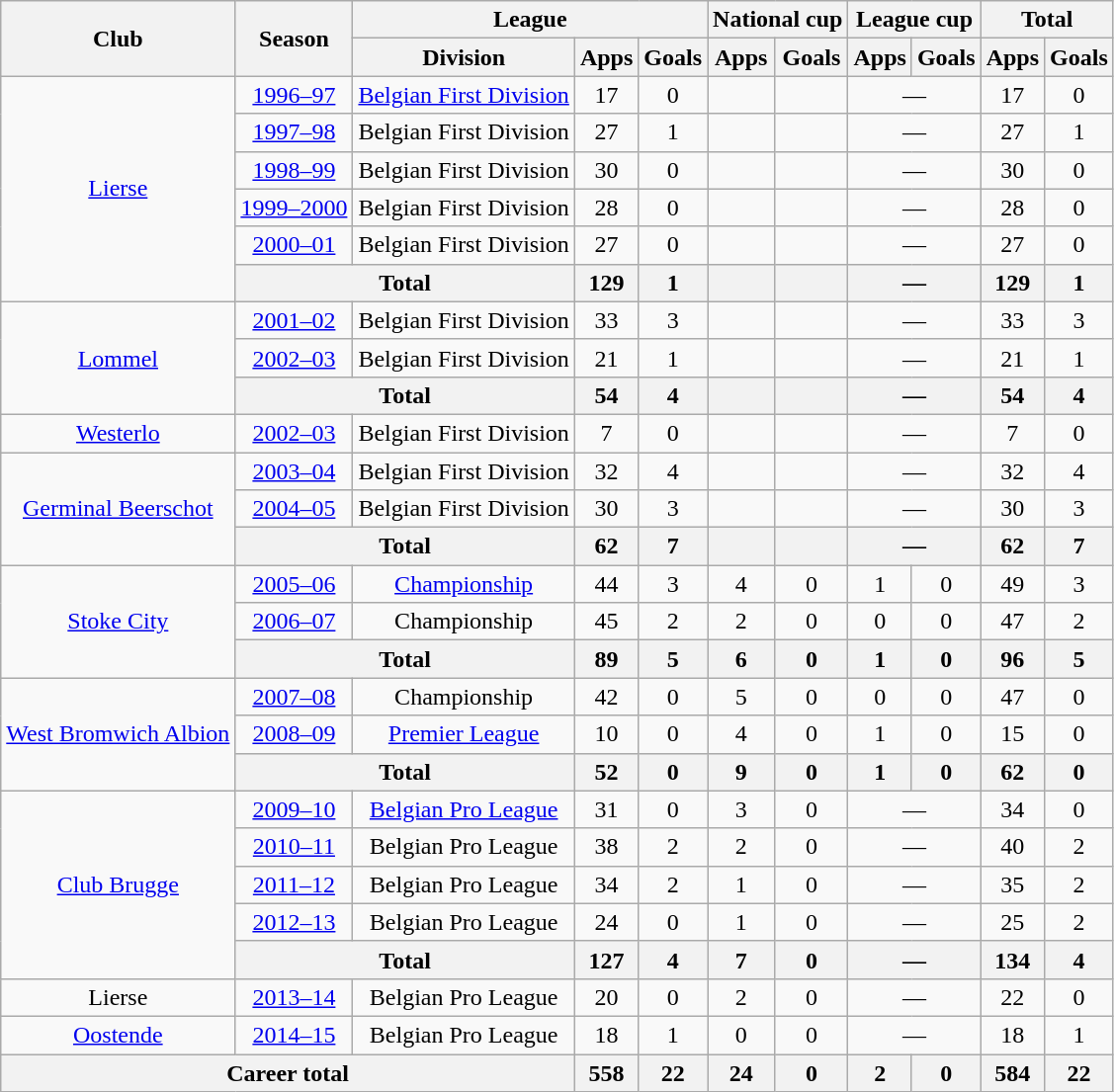<table class="wikitable" style="text-align: center;">
<tr>
<th rowspan="2">Club</th>
<th rowspan="2">Season</th>
<th colspan="3">League</th>
<th colspan="2">National cup</th>
<th colspan="2">League cup</th>
<th colspan="2">Total</th>
</tr>
<tr>
<th>Division</th>
<th>Apps</th>
<th>Goals</th>
<th>Apps</th>
<th>Goals</th>
<th>Apps</th>
<th>Goals</th>
<th>Apps</th>
<th>Goals</th>
</tr>
<tr>
<td rowspan="6"><a href='#'>Lierse</a></td>
<td><a href='#'>1996–97</a></td>
<td><a href='#'>Belgian First Division</a></td>
<td>17</td>
<td>0</td>
<td></td>
<td></td>
<td colspan="2">—</td>
<td>17</td>
<td>0</td>
</tr>
<tr>
<td><a href='#'>1997–98</a></td>
<td>Belgian First Division</td>
<td>27</td>
<td>1</td>
<td></td>
<td></td>
<td colspan="2">—</td>
<td>27</td>
<td>1</td>
</tr>
<tr>
<td><a href='#'>1998–99</a></td>
<td>Belgian First Division</td>
<td>30</td>
<td>0</td>
<td></td>
<td></td>
<td colspan="2">—</td>
<td>30</td>
<td>0</td>
</tr>
<tr>
<td><a href='#'>1999–2000</a></td>
<td>Belgian First Division</td>
<td>28</td>
<td>0</td>
<td></td>
<td></td>
<td colspan="2">—</td>
<td>28</td>
<td>0</td>
</tr>
<tr>
<td><a href='#'>2000–01</a></td>
<td>Belgian First Division</td>
<td>27</td>
<td>0</td>
<td></td>
<td></td>
<td colspan="2">—</td>
<td>27</td>
<td>0</td>
</tr>
<tr>
<th colspan="2">Total</th>
<th>129</th>
<th>1</th>
<th></th>
<th></th>
<th colspan="2">—</th>
<th>129</th>
<th>1</th>
</tr>
<tr>
<td rowspan="3"><a href='#'>Lommel</a></td>
<td><a href='#'>2001–02</a></td>
<td>Belgian First Division</td>
<td>33</td>
<td>3</td>
<td></td>
<td></td>
<td colspan="2">—</td>
<td>33</td>
<td>3</td>
</tr>
<tr>
<td><a href='#'>2002–03</a></td>
<td>Belgian First Division</td>
<td>21</td>
<td>1</td>
<td></td>
<td></td>
<td colspan="2">—</td>
<td>21</td>
<td>1</td>
</tr>
<tr>
<th colspan="2">Total</th>
<th>54</th>
<th>4</th>
<th></th>
<th></th>
<th colspan="2">—</th>
<th>54</th>
<th>4</th>
</tr>
<tr>
<td><a href='#'>Westerlo</a></td>
<td><a href='#'>2002–03</a></td>
<td>Belgian First Division</td>
<td>7</td>
<td>0</td>
<td></td>
<td></td>
<td colspan="2">—</td>
<td>7</td>
<td>0</td>
</tr>
<tr>
<td rowspan="3"><a href='#'>Germinal Beerschot</a></td>
<td><a href='#'>2003–04</a></td>
<td>Belgian First Division</td>
<td>32</td>
<td>4</td>
<td></td>
<td></td>
<td colspan="2">—</td>
<td>32</td>
<td>4</td>
</tr>
<tr>
<td><a href='#'>2004–05</a></td>
<td>Belgian First Division</td>
<td>30</td>
<td>3</td>
<td></td>
<td></td>
<td colspan="2">—</td>
<td>30</td>
<td>3</td>
</tr>
<tr>
<th colspan="2">Total</th>
<th>62</th>
<th>7</th>
<th></th>
<th></th>
<th colspan="2">—</th>
<th>62</th>
<th>7</th>
</tr>
<tr>
<td rowspan=3><a href='#'>Stoke City</a></td>
<td><a href='#'>2005–06</a></td>
<td><a href='#'>Championship</a></td>
<td>44</td>
<td>3</td>
<td>4</td>
<td>0</td>
<td>1</td>
<td>0</td>
<td>49</td>
<td>3</td>
</tr>
<tr>
<td><a href='#'>2006–07</a></td>
<td>Championship</td>
<td>45</td>
<td>2</td>
<td>2</td>
<td>0</td>
<td>0</td>
<td>0</td>
<td>47</td>
<td>2</td>
</tr>
<tr>
<th colspan="2">Total</th>
<th>89</th>
<th>5</th>
<th>6</th>
<th>0</th>
<th>1</th>
<th>0</th>
<th>96</th>
<th>5</th>
</tr>
<tr>
<td rowspan=3><a href='#'>West Bromwich Albion</a></td>
<td><a href='#'>2007–08</a></td>
<td>Championship</td>
<td>42</td>
<td>0</td>
<td>5</td>
<td>0</td>
<td>0</td>
<td>0</td>
<td>47</td>
<td>0</td>
</tr>
<tr>
<td><a href='#'>2008–09</a></td>
<td><a href='#'>Premier League</a></td>
<td>10</td>
<td>0</td>
<td>4</td>
<td>0</td>
<td>1</td>
<td>0</td>
<td>15</td>
<td>0</td>
</tr>
<tr>
<th colspan="2">Total</th>
<th>52</th>
<th>0</th>
<th>9</th>
<th>0</th>
<th>1</th>
<th>0</th>
<th>62</th>
<th>0</th>
</tr>
<tr>
<td rowspan=5><a href='#'>Club Brugge</a></td>
<td><a href='#'>2009–10</a></td>
<td><a href='#'>Belgian Pro League</a></td>
<td>31</td>
<td>0</td>
<td>3</td>
<td>0</td>
<td colspan="2">—</td>
<td>34</td>
<td>0</td>
</tr>
<tr>
<td><a href='#'>2010–11</a></td>
<td>Belgian Pro League</td>
<td>38</td>
<td>2</td>
<td>2</td>
<td>0</td>
<td colspan="2">—</td>
<td>40</td>
<td>2</td>
</tr>
<tr>
<td><a href='#'>2011–12</a></td>
<td>Belgian Pro League</td>
<td>34</td>
<td>2</td>
<td>1</td>
<td>0</td>
<td colspan="2">—</td>
<td>35</td>
<td>2</td>
</tr>
<tr>
<td><a href='#'>2012–13</a></td>
<td>Belgian Pro League</td>
<td>24</td>
<td>0</td>
<td>1</td>
<td>0</td>
<td colspan="2">—</td>
<td>25</td>
<td>2</td>
</tr>
<tr>
<th colspan="2">Total</th>
<th>127</th>
<th>4</th>
<th>7</th>
<th>0</th>
<th colspan="2">—</th>
<th>134</th>
<th>4</th>
</tr>
<tr>
<td>Lierse</td>
<td><a href='#'>2013–14</a></td>
<td>Belgian Pro League</td>
<td>20</td>
<td>0</td>
<td>2</td>
<td>0</td>
<td colspan="2">—</td>
<td>22</td>
<td>0</td>
</tr>
<tr>
<td><a href='#'>Oostende</a></td>
<td><a href='#'>2014–15</a></td>
<td>Belgian Pro League</td>
<td>18</td>
<td>1</td>
<td>0</td>
<td>0</td>
<td colspan="2">—</td>
<td>18</td>
<td>1</td>
</tr>
<tr>
<th colspan="3">Career total</th>
<th>558</th>
<th>22</th>
<th>24</th>
<th>0</th>
<th>2</th>
<th>0</th>
<th>584</th>
<th>22</th>
</tr>
</table>
